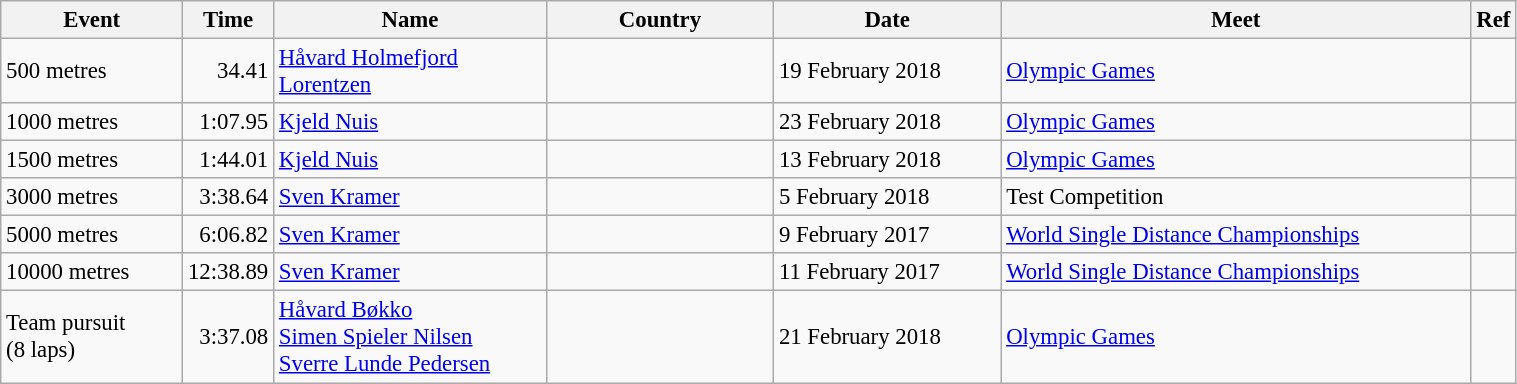<table class="wikitable" style="font-size:95%; width: 80%;">
<tr>
<th width=12%>Event</th>
<th width=5%>Time</th>
<th width=18%>Name</th>
<th width=15%>Country</th>
<th width=15%>Date</th>
<th width=31%>Meet</th>
<th width=3%>Ref</th>
</tr>
<tr>
<td>500 metres</td>
<td align=right>34.41</td>
<td><a href='#'>Håvard Holmefjord Lorentzen</a></td>
<td></td>
<td>19 February 2018</td>
<td><a href='#'>Olympic Games</a></td>
<td></td>
</tr>
<tr>
<td>1000 metres</td>
<td align=right>1:07.95</td>
<td><a href='#'>Kjeld Nuis</a></td>
<td></td>
<td>23 February 2018</td>
<td><a href='#'>Olympic Games</a></td>
<td></td>
</tr>
<tr>
<td>1500 metres</td>
<td align=right>1:44.01</td>
<td><a href='#'>Kjeld Nuis</a></td>
<td></td>
<td>13 February 2018</td>
<td><a href='#'>Olympic Games</a></td>
<td></td>
</tr>
<tr>
<td>3000 metres</td>
<td align=right>3:38.64</td>
<td><a href='#'>Sven Kramer</a></td>
<td></td>
<td>5 February 2018</td>
<td>Test Competition</td>
<td></td>
</tr>
<tr>
<td>5000 metres</td>
<td align=right>6:06.82</td>
<td><a href='#'>Sven Kramer</a></td>
<td></td>
<td>9 February 2017</td>
<td><a href='#'>World Single Distance Championships</a></td>
<td></td>
</tr>
<tr>
<td>10000 metres</td>
<td align=right>12:38.89</td>
<td><a href='#'>Sven Kramer</a></td>
<td></td>
<td>11 February 2017</td>
<td><a href='#'>World Single Distance Championships</a></td>
<td></td>
</tr>
<tr>
<td>Team pursuit<br>(8 laps)</td>
<td align=right>3:37.08</td>
<td><a href='#'>Håvard Bøkko</a><br><a href='#'>Simen Spieler Nilsen</a><br><a href='#'>Sverre Lunde Pedersen</a></td>
<td></td>
<td>21 February 2018</td>
<td><a href='#'>Olympic Games</a></td>
<td></td>
</tr>
</table>
